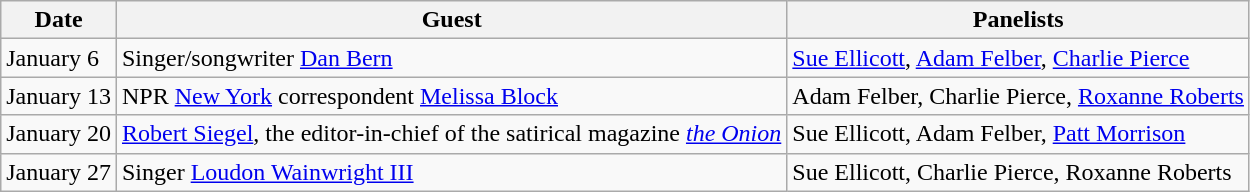<table class="wikitable">
<tr>
<th>Date</th>
<th>Guest</th>
<th>Panelists</th>
</tr>
<tr>
<td>January 6</td>
<td>Singer/songwriter <a href='#'>Dan Bern</a></td>
<td><a href='#'>Sue Ellicott</a>, <a href='#'>Adam Felber</a>, <a href='#'>Charlie Pierce</a></td>
</tr>
<tr>
<td>January 13</td>
<td>NPR <a href='#'>New York</a> correspondent <a href='#'>Melissa Block</a></td>
<td>Adam Felber, Charlie Pierce, <a href='#'>Roxanne Roberts</a></td>
</tr>
<tr>
<td>January 20</td>
<td><a href='#'>Robert Siegel</a>, the editor-in-chief of the satirical magazine <em><a href='#'>the Onion</a></em></td>
<td>Sue Ellicott, Adam Felber, <a href='#'>Patt Morrison</a></td>
</tr>
<tr>
<td>January 27</td>
<td>Singer <a href='#'>Loudon Wainwright III</a></td>
<td>Sue Ellicott, Charlie Pierce, Roxanne Roberts</td>
</tr>
</table>
